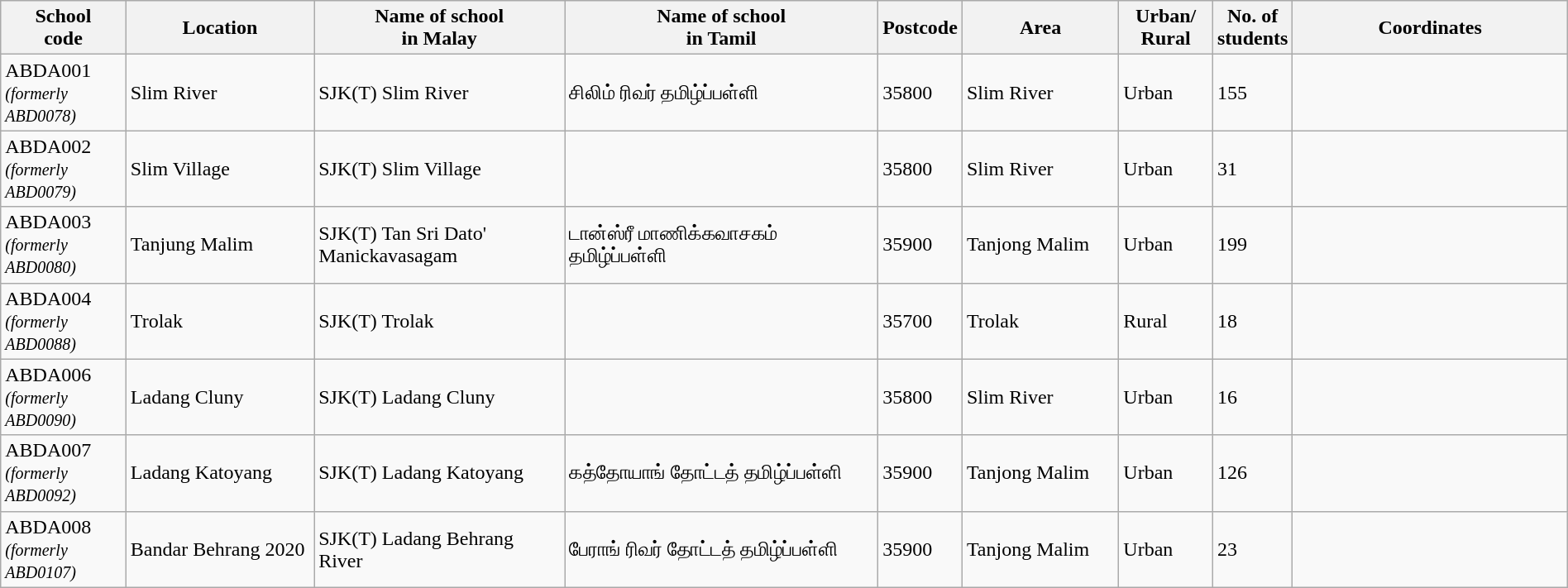<table class="wikitable sortable" style="width:100%">
<tr>
<th style="width:8%">School<br>code</th>
<th style="width:12%">Location</th>
<th style="width:16%">Name of school<br>in Malay</th>
<th style="width:20%">Name of school<br>in Tamil</th>
<th style="width:5%">Postcode</th>
<th style="width:10%">Area</th>
<th style="width:6%">Urban/<br>Rural</th>
<th style="width:5%">No. of<br>students</th>
<th style="width:18% white-space: nowrap;">Coordinates</th>
</tr>
<tr>
<td>ABDA001<br><small><em>(formerly ABD0078)</em></small></td>
<td>Slim River</td>
<td>SJK(T) Slim River</td>
<td>சிலிம் ரிவர் தமிழ்ப்பள்ளி</td>
<td>35800</td>
<td>Slim River</td>
<td>Urban</td>
<td>155</td>
<td style="white-space:nowrap;"></td>
</tr>
<tr>
<td>ABDA002<br><small><em>(formerly ABD0079)</em></small></td>
<td>Slim Village</td>
<td>SJK(T) Slim Village</td>
<td></td>
<td>35800</td>
<td>Slim River</td>
<td>Urban</td>
<td>31</td>
<td style="white-space:nowrap;"></td>
</tr>
<tr>
<td>ABDA003<br><small><em>(formerly ABD0080)</em></small></td>
<td>Tanjung Malim</td>
<td>SJK(T) Tan Sri Dato' Manickavasagam</td>
<td>டான்ஸ்ரீ மாணிக்கவாசகம் தமிழ்ப்பள்ளி</td>
<td>35900</td>
<td>Tanjong Malim</td>
<td>Urban</td>
<td>199</td>
<td style="white-space:nowrap;"></td>
</tr>
<tr>
<td>ABDA004<br><small><em>(formerly ABD0088)</em></small></td>
<td>Trolak</td>
<td>SJK(T) Trolak</td>
<td></td>
<td>35700</td>
<td>Trolak</td>
<td>Rural</td>
<td>18</td>
<td style="white-space:nowrap;"></td>
</tr>
<tr>
<td>ABDA006<br><small><em>(formerly ABD0090)</em></small></td>
<td>Ladang Cluny</td>
<td>SJK(T) Ladang Cluny</td>
<td></td>
<td>35800</td>
<td>Slim River</td>
<td>Urban</td>
<td>16</td>
<td style="white-space:nowrap;"></td>
</tr>
<tr>
<td>ABDA007<br><small><em>(formerly ABD0092)</em></small></td>
<td>Ladang Katoyang</td>
<td>SJK(T) Ladang Katoyang</td>
<td>கத்தோயாங் தோட்டத் தமிழ்ப்பள்ளி</td>
<td>35900</td>
<td>Tanjong Malim</td>
<td>Urban</td>
<td>126</td>
<td style="white-space:nowrap;"></td>
</tr>
<tr>
<td>ABDA008<br><small><em>(formerly ABD0107)</em></small></td>
<td>Bandar Behrang 2020</td>
<td>SJK(T) Ladang Behrang River</td>
<td>பேராங் ரிவர் தோட்டத் தமிழ்ப்பள்ளி</td>
<td>35900</td>
<td>Tanjong Malim</td>
<td>Urban</td>
<td>23</td>
<td style="white-space:nowrap;"></td>
</tr>
</table>
